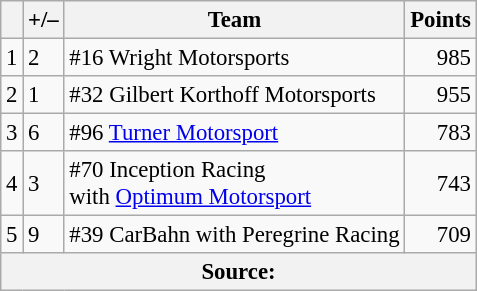<table class="wikitable" style="font-size: 95%;">
<tr>
<th scope="col"></th>
<th scope="col">+/–</th>
<th scope="col">Team</th>
<th scope="col">Points</th>
</tr>
<tr>
<td align=center>1</td>
<td align="left"> 2</td>
<td> #16 Wright Motorsports</td>
<td align=right>985</td>
</tr>
<tr>
<td align=center>2</td>
<td align="left"> 1</td>
<td> #32 Gilbert Korthoff Motorsports</td>
<td align=right>955</td>
</tr>
<tr>
<td align=center>3</td>
<td align="left"> 6</td>
<td> #96 <a href='#'>Turner Motorsport</a></td>
<td align=right>783</td>
</tr>
<tr>
<td align=center>4</td>
<td align="left"> 3</td>
<td> #70 Inception Racing <br> with <a href='#'>Optimum Motorsport</a></td>
<td align=right>743</td>
</tr>
<tr>
<td align=center>5</td>
<td align="left"> 9</td>
<td> #39 CarBahn with Peregrine Racing</td>
<td align=right>709</td>
</tr>
<tr>
<th colspan=5>Source:</th>
</tr>
</table>
